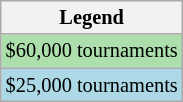<table class="wikitable" style=font-size:85%>
<tr>
<th>Legend</th>
</tr>
<tr bgcolor=addfad>
<td>$60,000 tournaments</td>
</tr>
<tr bgcolor=lightblue>
<td>$25,000 tournaments</td>
</tr>
</table>
